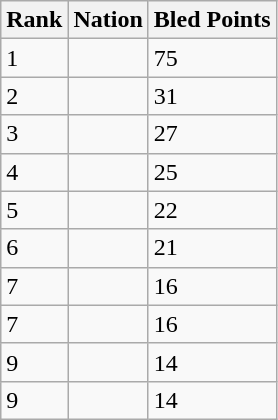<table class="wikitable">
<tr>
<th>Rank</th>
<th>Nation</th>
<th>Bled Points</th>
</tr>
<tr>
<td>1</td>
<td></td>
<td>75</td>
</tr>
<tr>
<td>2</td>
<td></td>
<td>31</td>
</tr>
<tr>
<td>3</td>
<td></td>
<td>27</td>
</tr>
<tr>
<td>4</td>
<td></td>
<td>25</td>
</tr>
<tr>
<td>5</td>
<td></td>
<td>22</td>
</tr>
<tr>
<td>6</td>
<td></td>
<td>21</td>
</tr>
<tr>
<td>7</td>
<td></td>
<td>16</td>
</tr>
<tr>
<td>7</td>
<td></td>
<td>16</td>
</tr>
<tr>
<td>9</td>
<td></td>
<td>14</td>
</tr>
<tr>
<td>9</td>
<td></td>
<td>14</td>
</tr>
</table>
